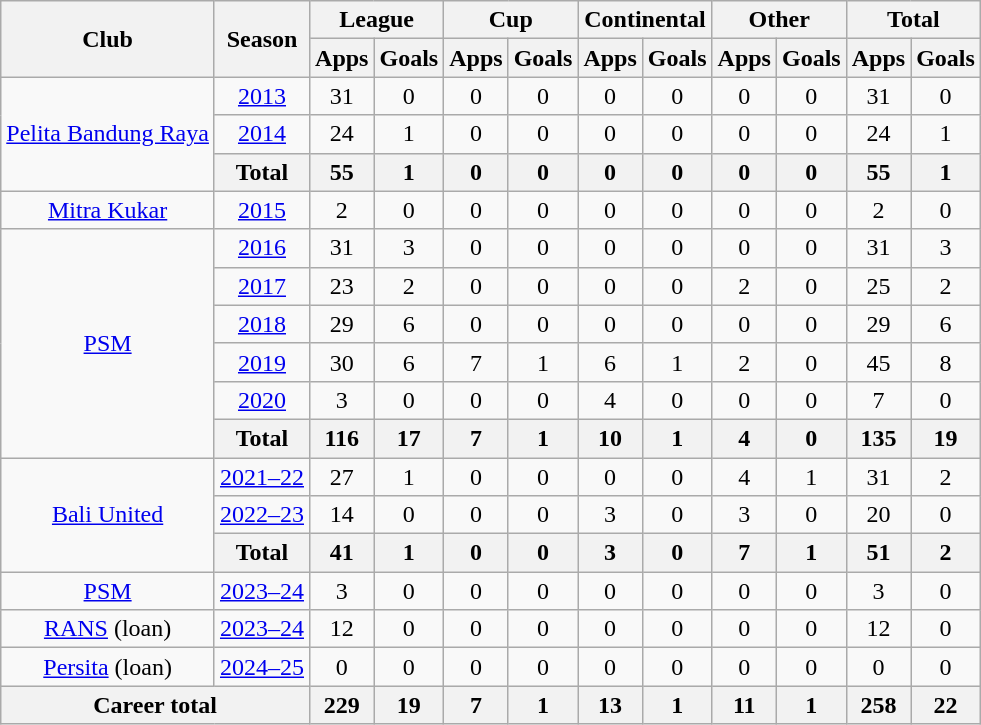<table class="wikitable" style="text-align: center;">
<tr>
<th rowspan="2">Club</th>
<th rowspan="2">Season</th>
<th colspan="2">League</th>
<th colspan="2">Cup</th>
<th colspan="2">Continental</th>
<th colspan="2">Other</th>
<th colspan="2">Total</th>
</tr>
<tr>
<th>Apps</th>
<th>Goals</th>
<th>Apps</th>
<th>Goals</th>
<th>Apps</th>
<th>Goals</th>
<th>Apps</th>
<th>Goals</th>
<th>Apps</th>
<th>Goals</th>
</tr>
<tr>
<td rowspan=3><a href='#'>Pelita Bandung Raya</a></td>
<td><a href='#'>2013</a></td>
<td>31</td>
<td>0</td>
<td>0</td>
<td>0</td>
<td>0</td>
<td>0</td>
<td>0</td>
<td>0</td>
<td>31</td>
<td>0</td>
</tr>
<tr>
<td><a href='#'>2014</a></td>
<td>24</td>
<td>1</td>
<td>0</td>
<td>0</td>
<td>0</td>
<td>0</td>
<td>0</td>
<td>0</td>
<td>24</td>
<td>1</td>
</tr>
<tr>
<th colspan="1">Total</th>
<th>55</th>
<th>1</th>
<th>0</th>
<th>0</th>
<th>0</th>
<th>0</th>
<th>0</th>
<th>0</th>
<th>55</th>
<th>1</th>
</tr>
<tr>
<td><a href='#'>Mitra Kukar</a></td>
<td><a href='#'>2015</a></td>
<td>2</td>
<td>0</td>
<td>0</td>
<td>0</td>
<td>0</td>
<td>0</td>
<td>0</td>
<td>0</td>
<td>2</td>
<td>0</td>
</tr>
<tr>
<td rowspan=6><a href='#'>PSM</a></td>
<td><a href='#'>2016</a></td>
<td>31</td>
<td>3</td>
<td>0</td>
<td>0</td>
<td>0</td>
<td>0</td>
<td>0</td>
<td>0</td>
<td>31</td>
<td>3</td>
</tr>
<tr>
<td><a href='#'>2017</a></td>
<td>23</td>
<td>2</td>
<td>0</td>
<td>0</td>
<td>0</td>
<td>0</td>
<td>2</td>
<td>0</td>
<td>25</td>
<td>2</td>
</tr>
<tr>
<td><a href='#'>2018</a></td>
<td>29</td>
<td>6</td>
<td>0</td>
<td>0</td>
<td>0</td>
<td>0</td>
<td>0</td>
<td>0</td>
<td>29</td>
<td>6</td>
</tr>
<tr>
<td><a href='#'>2019</a></td>
<td>30</td>
<td>6</td>
<td>7</td>
<td>1</td>
<td>6</td>
<td>1</td>
<td>2</td>
<td>0</td>
<td>45</td>
<td>8</td>
</tr>
<tr>
<td><a href='#'>2020</a></td>
<td>3</td>
<td>0</td>
<td>0</td>
<td>0</td>
<td>4</td>
<td>0</td>
<td>0</td>
<td>0</td>
<td>7</td>
<td>0</td>
</tr>
<tr>
<th colspan="1">Total</th>
<th>116</th>
<th>17</th>
<th>7</th>
<th>1</th>
<th>10</th>
<th>1</th>
<th>4</th>
<th>0</th>
<th>135</th>
<th>19</th>
</tr>
<tr>
<td rowspan="3" valign="center"><a href='#'>Bali United</a></td>
<td><a href='#'>2021–22</a></td>
<td>27</td>
<td>1</td>
<td>0</td>
<td>0</td>
<td>0</td>
<td>0</td>
<td>4</td>
<td>1</td>
<td>31</td>
<td>2</td>
</tr>
<tr>
<td><a href='#'>2022–23</a></td>
<td>14</td>
<td>0</td>
<td>0</td>
<td>0</td>
<td>3</td>
<td>0</td>
<td>3</td>
<td>0</td>
<td>20</td>
<td>0</td>
</tr>
<tr>
<th colspan="1">Total</th>
<th>41</th>
<th>1</th>
<th>0</th>
<th>0</th>
<th>3</th>
<th>0</th>
<th>7</th>
<th>1</th>
<th>51</th>
<th>2</th>
</tr>
<tr>
<td rowspan=1><a href='#'>PSM</a></td>
<td><a href='#'>2023–24</a></td>
<td>3</td>
<td>0</td>
<td>0</td>
<td>0</td>
<td>0</td>
<td>0</td>
<td>0</td>
<td>0</td>
<td>3</td>
<td>0</td>
</tr>
<tr>
<td rowspan=1><a href='#'>RANS</a> (loan)</td>
<td><a href='#'>2023–24</a></td>
<td>12</td>
<td>0</td>
<td>0</td>
<td>0</td>
<td>0</td>
<td>0</td>
<td>0</td>
<td>0</td>
<td>12</td>
<td>0</td>
</tr>
<tr>
<td rowspan=1><a href='#'>Persita</a> (loan)</td>
<td><a href='#'>2024–25</a></td>
<td>0</td>
<td>0</td>
<td>0</td>
<td>0</td>
<td>0</td>
<td>0</td>
<td>0</td>
<td>0</td>
<td>0</td>
<td>0</td>
</tr>
<tr>
<th colspan="2">Career total</th>
<th>229</th>
<th>19</th>
<th>7</th>
<th>1</th>
<th>13</th>
<th>1</th>
<th>11</th>
<th>1</th>
<th>258</th>
<th>22</th>
</tr>
</table>
